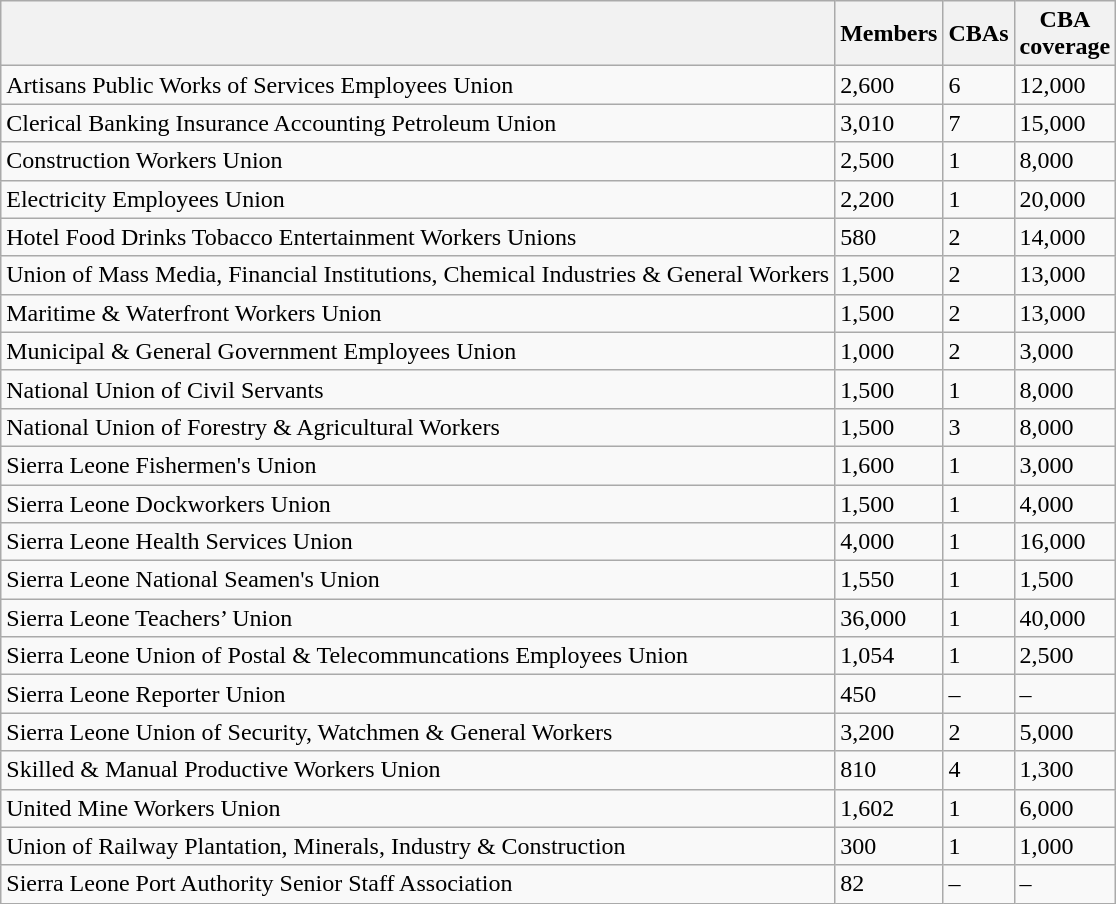<table class="wikitable">
<tr>
<th></th>
<th>Members</th>
<th>CBAs</th>
<th>CBA<br>coverage</th>
</tr>
<tr>
<td>Artisans Public Works of Services Employees Union</td>
<td>2,600</td>
<td>6</td>
<td>12,000</td>
</tr>
<tr>
<td>Clerical Banking Insurance Accounting Petroleum Union</td>
<td>3,010</td>
<td>7</td>
<td>15,000</td>
</tr>
<tr>
<td>Construction Workers Union</td>
<td>2,500</td>
<td>1</td>
<td>8,000</td>
</tr>
<tr>
<td>Electricity Employees Union</td>
<td>2,200</td>
<td>1</td>
<td>20,000</td>
</tr>
<tr>
<td>Hotel Food Drinks Tobacco Entertainment Workers Unions</td>
<td>580</td>
<td>2</td>
<td>14,000</td>
</tr>
<tr>
<td>Union of Mass Media, Financial Institutions, Chemical Industries & General Workers</td>
<td>1,500</td>
<td>2</td>
<td>13,000</td>
</tr>
<tr>
<td>Maritime & Waterfront Workers Union</td>
<td>1,500</td>
<td>2</td>
<td>13,000</td>
</tr>
<tr>
<td>Municipal & General Government Employees Union</td>
<td>1,000</td>
<td>2</td>
<td>3,000</td>
</tr>
<tr>
<td>National Union of Civil Servants</td>
<td>1,500</td>
<td>1</td>
<td>8,000</td>
</tr>
<tr>
<td>National Union of Forestry & Agricultural Workers</td>
<td>1,500</td>
<td>3</td>
<td>8,000</td>
</tr>
<tr>
<td>Sierra Leone Fishermen's Union</td>
<td>1,600</td>
<td>1</td>
<td>3,000</td>
</tr>
<tr>
<td>Sierra Leone Dockworkers Union</td>
<td>1,500</td>
<td>1</td>
<td>4,000</td>
</tr>
<tr>
<td>Sierra Leone Health Services Union</td>
<td>4,000</td>
<td>1</td>
<td>16,000</td>
</tr>
<tr>
<td>Sierra Leone National Seamen's Union</td>
<td>1,550</td>
<td>1</td>
<td>1,500</td>
</tr>
<tr>
<td>Sierra Leone Teachers’ Union</td>
<td>36,000</td>
<td>1</td>
<td>40,000</td>
</tr>
<tr>
<td>Sierra Leone Union of Postal & Telecommuncations Employees Union</td>
<td>1,054</td>
<td>1</td>
<td>2,500</td>
</tr>
<tr>
<td>Sierra Leone Reporter Union</td>
<td>450</td>
<td>–</td>
<td>–</td>
</tr>
<tr>
<td>Sierra Leone Union of Security, Watchmen & General Workers</td>
<td>3,200</td>
<td>2</td>
<td>5,000</td>
</tr>
<tr>
<td>Skilled & Manual Productive Workers Union</td>
<td>810</td>
<td>4</td>
<td>1,300</td>
</tr>
<tr>
<td>United Mine Workers Union</td>
<td>1,602</td>
<td>1</td>
<td>6,000</td>
</tr>
<tr>
<td>Union of Railway Plantation, Minerals, Industry & Construction</td>
<td>300</td>
<td>1</td>
<td>1,000</td>
</tr>
<tr>
<td>Sierra Leone Port Authority Senior Staff Association</td>
<td>82</td>
<td>–</td>
<td>–</td>
</tr>
</table>
